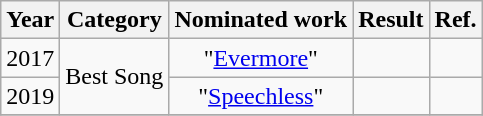<table class="wikitable plainrowheaders" style="text-align:center;">
<tr>
<th>Year</th>
<th>Category</th>
<th>Nominated work</th>
<th>Result</th>
<th>Ref.</th>
</tr>
<tr>
<td>2017</td>
<td rowspan="2">Best Song</td>
<td>"<a href='#'>Evermore</a>"  <br> </td>
<td></td>
<td></td>
</tr>
<tr>
<td>2019</td>
<td>"<a href='#'>Speechless</a>"  <br> </td>
<td></td>
<td></td>
</tr>
<tr>
</tr>
</table>
